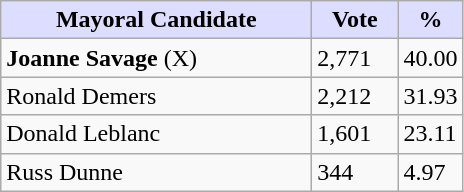<table class="wikitable">
<tr>
<th style="background:#ddf; width:200px;">Mayoral Candidate</th>
<th style="background:#ddf; width:50px;">Vote</th>
<th style="background:#ddf; width:30px;">%</th>
</tr>
<tr>
<td><strong>Joanne Savage</strong> (X)</td>
<td>2,771</td>
<td>40.00</td>
</tr>
<tr>
<td>Ronald Demers</td>
<td>2,212</td>
<td>31.93</td>
</tr>
<tr>
<td>Donald Leblanc</td>
<td>1,601</td>
<td>23.11</td>
</tr>
<tr>
<td>Russ Dunne</td>
<td>344</td>
<td>4.97</td>
</tr>
</table>
